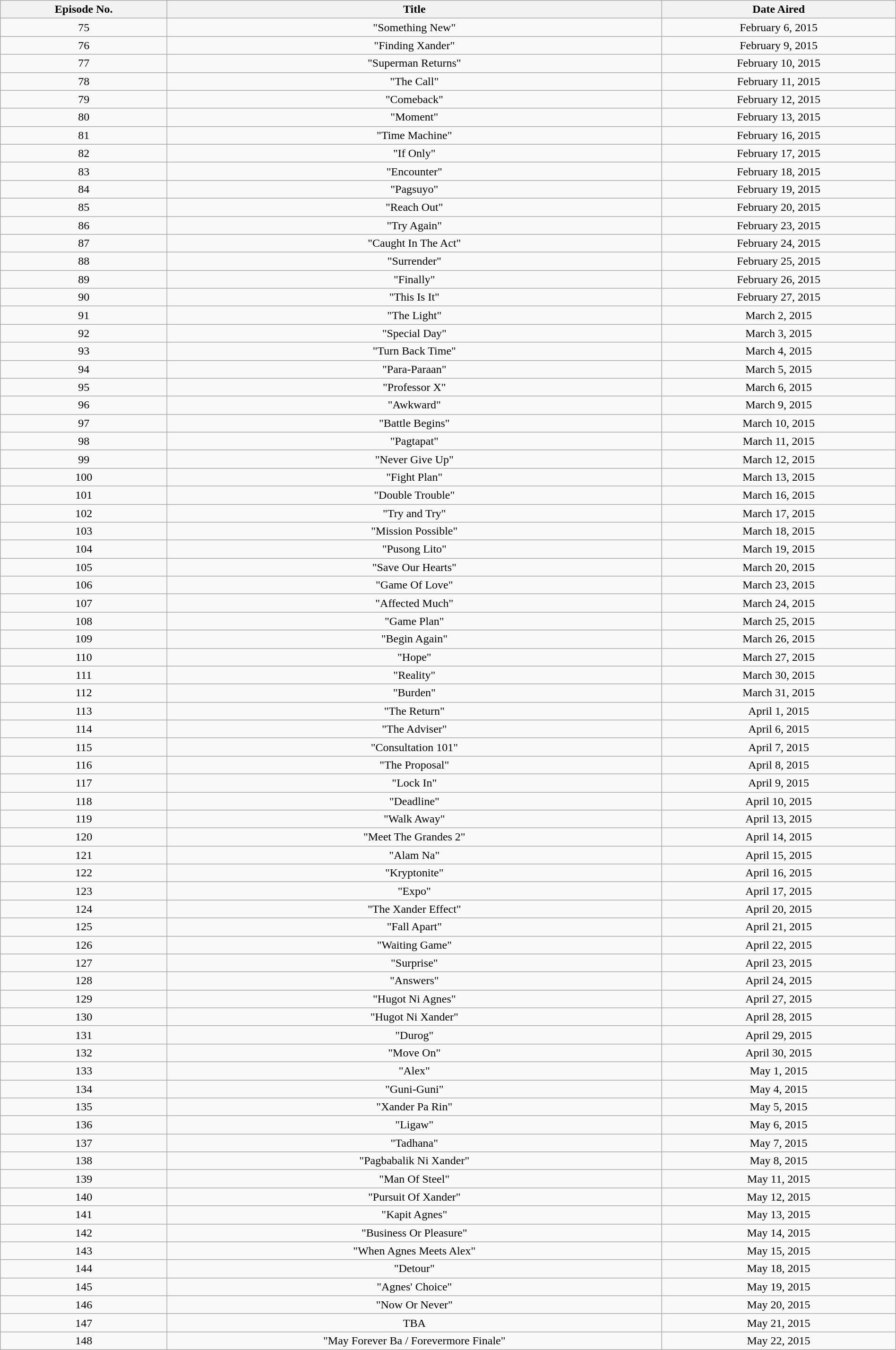<table class="wikitable" style="text-align:center; font-size:100%; line-height:18px;"  width="100%">
<tr>
<th>Episode No.</th>
<th>Title</th>
<th>Date Aired</th>
</tr>
<tr>
<td>75</td>
<td>"Something New"</td>
<td>February 6, 2015</td>
</tr>
<tr>
<td>76</td>
<td>"Finding Xander"</td>
<td>February 9, 2015</td>
</tr>
<tr>
<td>77</td>
<td>"Superman Returns"</td>
<td>February 10, 2015</td>
</tr>
<tr>
<td>78</td>
<td>"The Call"</td>
<td>February 11, 2015</td>
</tr>
<tr>
<td>79</td>
<td>"Comeback"</td>
<td>February 12, 2015</td>
</tr>
<tr>
<td>80</td>
<td>"Moment"</td>
<td>February 13, 2015</td>
</tr>
<tr>
<td>81</td>
<td>"Time Machine"</td>
<td>February 16, 2015</td>
</tr>
<tr>
<td>82</td>
<td>"If Only"</td>
<td>February 17, 2015</td>
</tr>
<tr>
<td>83</td>
<td>"Encounter"</td>
<td>February 18, 2015</td>
</tr>
<tr>
<td>84</td>
<td>"Pagsuyo"</td>
<td>February 19, 2015</td>
</tr>
<tr>
<td>85</td>
<td>"Reach Out"</td>
<td>February 20, 2015</td>
</tr>
<tr>
<td>86</td>
<td>"Try Again"</td>
<td>February 23, 2015</td>
</tr>
<tr>
<td>87</td>
<td>"Caught In The Act"</td>
<td>February 24, 2015</td>
</tr>
<tr>
<td>88</td>
<td>"Surrender"</td>
<td>February 25, 2015</td>
</tr>
<tr>
<td>89</td>
<td>"Finally"</td>
<td>February 26, 2015</td>
</tr>
<tr>
<td>90</td>
<td>"This Is It"</td>
<td>February 27, 2015</td>
</tr>
<tr>
<td>91</td>
<td>"The Light"</td>
<td>March 2, 2015</td>
</tr>
<tr>
<td>92</td>
<td>"Special Day"</td>
<td>March 3, 2015</td>
</tr>
<tr>
<td>93</td>
<td>"Turn Back Time"</td>
<td>March 4, 2015</td>
</tr>
<tr>
<td>94</td>
<td>"Para-Paraan"</td>
<td>March 5, 2015</td>
</tr>
<tr>
<td>95</td>
<td>"Professor X"</td>
<td>March 6, 2015</td>
</tr>
<tr>
<td>96</td>
<td>"Awkward"</td>
<td>March 9, 2015</td>
</tr>
<tr>
<td>97</td>
<td>"Battle Begins"</td>
<td>March 10, 2015</td>
</tr>
<tr>
<td>98</td>
<td>"Pagtapat"</td>
<td>March 11, 2015</td>
</tr>
<tr>
<td>99</td>
<td>"Never Give Up"</td>
<td>March 12, 2015</td>
</tr>
<tr>
<td>100</td>
<td>"Fight Plan"</td>
<td>March 13, 2015</td>
</tr>
<tr>
<td>101</td>
<td>"Double Trouble"</td>
<td>March 16, 2015</td>
</tr>
<tr>
<td>102</td>
<td>"Try and Try"</td>
<td>March 17, 2015</td>
</tr>
<tr>
<td>103</td>
<td>"Mission Possible"</td>
<td>March 18, 2015</td>
</tr>
<tr>
<td>104</td>
<td>"Pusong Lito"</td>
<td>March 19, 2015</td>
</tr>
<tr>
<td>105</td>
<td>"Save Our Hearts"</td>
<td>March 20, 2015</td>
</tr>
<tr>
<td>106</td>
<td>"Game Of Love"</td>
<td>March 23, 2015</td>
</tr>
<tr>
<td>107</td>
<td>"Affected Much"</td>
<td>March 24, 2015</td>
</tr>
<tr>
<td>108</td>
<td>"Game Plan"</td>
<td>March 25, 2015</td>
</tr>
<tr>
<td>109</td>
<td>"Begin Again"</td>
<td>March 26, 2015</td>
</tr>
<tr>
<td>110</td>
<td>"Hope"</td>
<td>March 27, 2015</td>
</tr>
<tr>
<td>111</td>
<td>"Reality"</td>
<td>March 30, 2015</td>
</tr>
<tr>
<td>112</td>
<td>"Burden"</td>
<td>March 31, 2015</td>
</tr>
<tr>
<td>113</td>
<td>"The Return"</td>
<td>April 1, 2015</td>
</tr>
<tr>
<td>114</td>
<td>"The Adviser"</td>
<td>April 6, 2015</td>
</tr>
<tr>
<td>115</td>
<td>"Consultation 101"</td>
<td>April 7, 2015</td>
</tr>
<tr>
<td>116</td>
<td>"The Proposal"</td>
<td>April 8, 2015</td>
</tr>
<tr>
<td>117</td>
<td>"Lock In"</td>
<td>April 9, 2015</td>
</tr>
<tr>
<td>118</td>
<td>"Deadline"</td>
<td>April 10, 2015</td>
</tr>
<tr>
<td>119</td>
<td>"Walk Away"</td>
<td>April 13, 2015</td>
</tr>
<tr>
<td>120</td>
<td>"Meet The Grandes 2"</td>
<td>April 14, 2015</td>
</tr>
<tr>
<td>121</td>
<td>"Alam Na"</td>
<td>April 15, 2015</td>
</tr>
<tr>
<td>122</td>
<td>"Kryptonite"</td>
<td>April 16, 2015</td>
</tr>
<tr>
<td>123</td>
<td>"Expo"</td>
<td>April 17, 2015</td>
</tr>
<tr>
<td>124</td>
<td>"The Xander Effect"</td>
<td>April 20, 2015</td>
</tr>
<tr>
<td>125</td>
<td>"Fall Apart"</td>
<td>April 21, 2015</td>
</tr>
<tr>
<td>126</td>
<td>"Waiting Game"</td>
<td>April 22, 2015</td>
</tr>
<tr>
<td>127</td>
<td>"Surprise"</td>
<td>April 23, 2015</td>
</tr>
<tr>
<td>128</td>
<td>"Answers"</td>
<td>April 24, 2015</td>
</tr>
<tr>
<td>129</td>
<td>"Hugot Ni Agnes"</td>
<td>April 27, 2015</td>
</tr>
<tr>
<td>130</td>
<td>"Hugot Ni Xander"</td>
<td>April 28, 2015</td>
</tr>
<tr>
<td>131</td>
<td>"Durog"</td>
<td>April 29, 2015</td>
</tr>
<tr>
<td>132</td>
<td>"Move On"</td>
<td>April 30, 2015</td>
</tr>
<tr>
<td>133</td>
<td>"Alex"</td>
<td>May 1, 2015</td>
</tr>
<tr>
<td>134</td>
<td>"Guni-Guni"</td>
<td>May 4, 2015</td>
</tr>
<tr>
<td>135</td>
<td>"Xander Pa Rin"</td>
<td>May 5, 2015</td>
</tr>
<tr>
<td>136</td>
<td>"Ligaw"</td>
<td>May 6, 2015</td>
</tr>
<tr>
<td>137</td>
<td>"Tadhana"</td>
<td>May 7, 2015</td>
</tr>
<tr>
<td>138</td>
<td>"Pagbabalik Ni Xander"</td>
<td>May 8, 2015</td>
</tr>
<tr>
<td>139</td>
<td>"Man Of Steel"</td>
<td>May 11, 2015</td>
</tr>
<tr>
<td>140</td>
<td>"Pursuit Of Xander"</td>
<td>May 12, 2015</td>
</tr>
<tr>
<td>141</td>
<td>"Kapit Agnes"</td>
<td>May 13, 2015</td>
</tr>
<tr>
<td>142</td>
<td>"Business Or Pleasure"</td>
<td>May 14, 2015</td>
</tr>
<tr>
<td>143</td>
<td>"When Agnes Meets Alex"</td>
<td>May 15, 2015</td>
</tr>
<tr>
<td>144</td>
<td>"Detour"</td>
<td>May 18, 2015</td>
</tr>
<tr>
<td>145</td>
<td>"Agnes' Choice"</td>
<td>May 19, 2015</td>
</tr>
<tr>
<td>146</td>
<td>"Now Or Never"</td>
<td>May 20, 2015</td>
</tr>
<tr>
<td>147</td>
<td>TBA</td>
<td>May 21, 2015</td>
</tr>
<tr>
<td>148</td>
<td>"May Forever Ba / Forevermore Finale"</td>
<td>May 22, 2015</td>
</tr>
</table>
